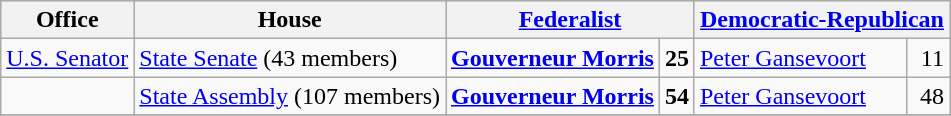<table class=wikitable>
<tr bgcolor=lightgrey>
<th>Office</th>
<th>House</th>
<th colspan="2"><a href='#'>Federalist</a></th>
<th colspan="2"><a href='#'>Democratic-Republican</a></th>
</tr>
<tr>
<td><a href='#'>U.S. Senator</a></td>
<td><a href='#'>State Senate</a> (43 members)</td>
<td><strong><a href='#'>Gouverneur Morris</a></strong></td>
<td align="right"><strong>25</strong></td>
<td><a href='#'>Peter Gansevoort</a></td>
<td align="right">11</td>
</tr>
<tr>
<td></td>
<td><a href='#'>State Assembly</a> (107 members)</td>
<td><strong><a href='#'>Gouverneur Morris</a></strong></td>
<td align="right"><strong>54</strong></td>
<td><a href='#'>Peter Gansevoort</a></td>
<td align="right">48</td>
</tr>
<tr>
</tr>
</table>
